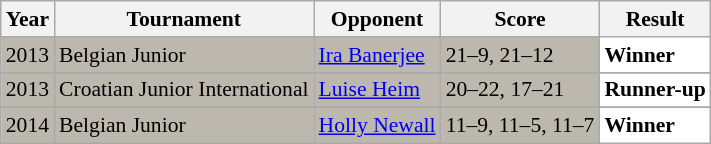<table class="sortable wikitable" style="font-size: 90%;">
<tr>
<th>Year</th>
<th>Tournament</th>
<th>Opponent</th>
<th>Score</th>
<th>Result</th>
</tr>
<tr style="background:#BDB8AD">
<td align="center">2013</td>
<td align="left">Belgian Junior</td>
<td align="left"> <a href='#'>Ira Banerjee</a></td>
<td align="left">21–9, 21–12</td>
<td style="text-align:left; background:white"> <strong>Winner</strong></td>
</tr>
<tr>
</tr>
<tr style="background:#BDB8AD">
<td align="center">2013</td>
<td align="left">Croatian Junior International</td>
<td align="left"> <a href='#'>Luise Heim</a></td>
<td align="left">20–22, 17–21</td>
<td style="text-align:left; background:white"> <strong>Runner-up</strong></td>
</tr>
<tr>
</tr>
<tr style="background:#BDB8AD">
<td align="center">2014</td>
<td align="left">Belgian Junior</td>
<td align="left"> <a href='#'>Holly Newall</a></td>
<td align="left">11–9, 11–5, 11–7</td>
<td style="text-align:left; background:white"> <strong>Winner</strong></td>
</tr>
</table>
